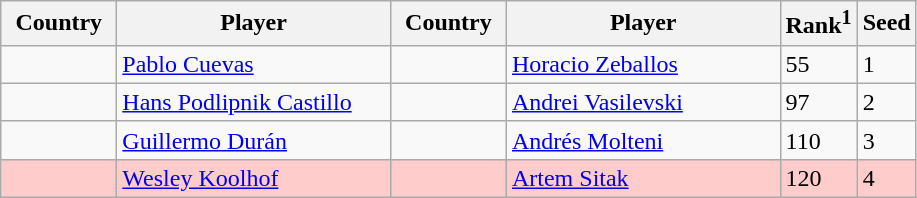<table class="sortable wikitable">
<tr>
<th style="width:70px;">Country</th>
<th style="width:175px;">Player</th>
<th style="width:70px;">Country</th>
<th style="width:175px;">Player</th>
<th>Rank<sup>1</sup></th>
<th>Seed</th>
</tr>
<tr>
<td></td>
<td><a href='#'>Pablo Cuevas</a></td>
<td></td>
<td><a href='#'>Horacio Zeballos</a></td>
<td>55</td>
<td>1</td>
</tr>
<tr>
<td></td>
<td><a href='#'>Hans Podlipnik Castillo</a></td>
<td></td>
<td><a href='#'>Andrei Vasilevski</a></td>
<td>97</td>
<td>2</td>
</tr>
<tr>
<td></td>
<td><a href='#'>Guillermo Durán</a></td>
<td></td>
<td><a href='#'>Andrés Molteni</a></td>
<td>110</td>
<td>3</td>
</tr>
<tr style="background:#fcc;">
<td></td>
<td><a href='#'>Wesley Koolhof</a></td>
<td></td>
<td><a href='#'>Artem Sitak</a></td>
<td>120</td>
<td>4</td>
</tr>
</table>
